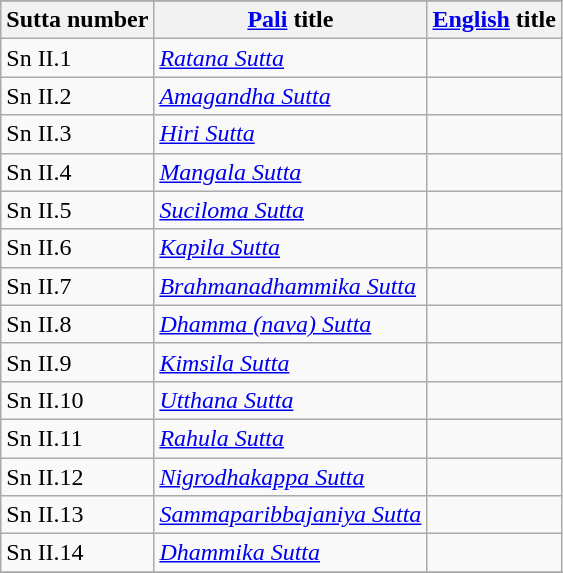<table class="wikitable">
<tr>
</tr>
<tr>
<th>Sutta number</th>
<th><a href='#'>Pali</a> title</th>
<th><a href='#'>English</a> title</th>
</tr>
<tr>
<td>Sn II.1</td>
<td><em><a href='#'>Ratana Sutta</a></em></td>
<td></td>
</tr>
<tr>
<td>Sn II.2</td>
<td><em><a href='#'>Amagandha Sutta</a></em></td>
<td></td>
</tr>
<tr>
<td>Sn II.3</td>
<td><em><a href='#'>Hiri Sutta</a></em></td>
<td></td>
</tr>
<tr>
<td>Sn II.4</td>
<td><em><a href='#'>Mangala Sutta</a></em></td>
<td></td>
</tr>
<tr>
<td>Sn II.5</td>
<td><em><a href='#'>Suciloma Sutta</a></em></td>
<td></td>
</tr>
<tr>
<td>Sn II.6</td>
<td><em><a href='#'>Kapila Sutta</a></em></td>
<td></td>
</tr>
<tr>
<td>Sn II.7</td>
<td><em><a href='#'>Brahmanadhammika Sutta</a></em></td>
<td></td>
</tr>
<tr>
<td>Sn II.8</td>
<td><em><a href='#'>Dhamma (nava) Sutta</a></em></td>
<td></td>
</tr>
<tr>
<td>Sn II.9</td>
<td><em><a href='#'>Kimsila Sutta</a></em></td>
<td></td>
</tr>
<tr>
<td>Sn II.10</td>
<td><em><a href='#'>Utthana Sutta</a></em></td>
<td></td>
</tr>
<tr>
<td>Sn II.11</td>
<td><em><a href='#'>Rahula Sutta</a></em></td>
<td></td>
</tr>
<tr>
<td>Sn II.12</td>
<td><em><a href='#'>Nigrodhakappa Sutta</a></em></td>
<td></td>
</tr>
<tr>
<td>Sn II.13</td>
<td><em><a href='#'>Sammaparibbajaniya Sutta</a></em></td>
<td></td>
</tr>
<tr>
<td>Sn II.14</td>
<td><em><a href='#'>Dhammika Sutta</a></em></td>
<td></td>
</tr>
<tr>
</tr>
</table>
